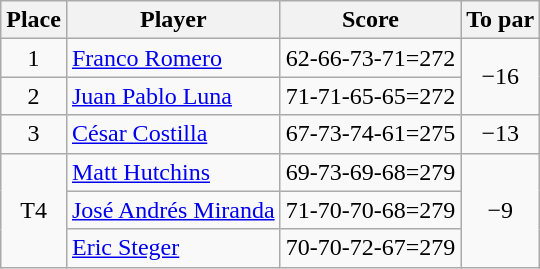<table class="wikitable">
<tr>
<th>Place</th>
<th>Player</th>
<th>Score</th>
<th>To par</th>
</tr>
<tr>
<td align=center>1</td>
<td> <a href='#'>Franco Romero</a></td>
<td align=right>62-66-73-71=272</td>
<td rowspan=2 align=center>−16</td>
</tr>
<tr>
<td align=center>2</td>
<td> <a href='#'>Juan Pablo Luna</a></td>
<td align=right>71-71-65-65=272</td>
</tr>
<tr>
<td align=center>3</td>
<td> <a href='#'>César Costilla</a></td>
<td align=right>67-73-74-61=275</td>
<td align=center>−13</td>
</tr>
<tr>
<td rowspan=3 align=center>T4</td>
<td> <a href='#'>Matt Hutchins</a></td>
<td align=right>69-73-69-68=279</td>
<td rowspan=3 align=center>−9</td>
</tr>
<tr>
<td> <a href='#'>José Andrés Miranda</a></td>
<td align=right>71-70-70-68=279</td>
</tr>
<tr>
<td> <a href='#'>Eric Steger</a></td>
<td align=right>70-70-72-67=279</td>
</tr>
</table>
